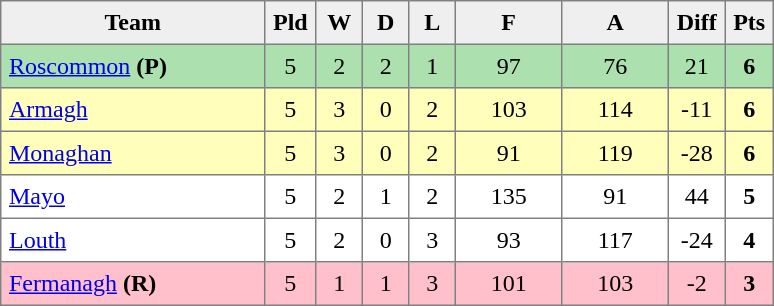<table style=border-collapse:collapse border=1 cellspacing=0 cellpadding=5>
<tr align=center bgcolor=#efefef>
<th width=165>Team</th>
<th width=20>Pld</th>
<th width=20>W</th>
<th width=20>D</th>
<th width=20>L</th>
<th width=60>F</th>
<th width=60>A</th>
<th width=20>Diff</th>
<th width=20>Pts</th>
</tr>
<tr align=center style="background:#ACE1AF;">
<td style="text-align:left;"> <a href='#'>Roscommon</a> <strong>(P)</strong></td>
<td>5</td>
<td>2</td>
<td>2</td>
<td>1</td>
<td>97</td>
<td>76</td>
<td>21</td>
<td><strong>6</strong></td>
</tr>
<tr align=center style="background:#FFFFBB;">
<td style="text-align:left;"> <a href='#'>Armagh</a></td>
<td>5</td>
<td>3</td>
<td>0</td>
<td>2</td>
<td>103</td>
<td>114</td>
<td>-11</td>
<td><strong>6</strong></td>
</tr>
<tr align=center style="background:#FFFFBB;">
<td style="text-align:left;"> <a href='#'>Monaghan</a></td>
<td>5</td>
<td>3</td>
<td>0</td>
<td>2</td>
<td>91</td>
<td>119</td>
<td>-28</td>
<td><strong>6</strong></td>
</tr>
<tr align=center>
<td style="text-align:left;"> <a href='#'>Mayo</a></td>
<td>5</td>
<td>2</td>
<td>1</td>
<td>2</td>
<td>135</td>
<td>91</td>
<td>44</td>
<td><strong>5</strong></td>
</tr>
<tr align=center>
<td style="text-align:left;"> <a href='#'>Louth</a></td>
<td>5</td>
<td>2</td>
<td>0</td>
<td>3</td>
<td>93</td>
<td>117</td>
<td>-24</td>
<td><strong>4</strong></td>
</tr>
<tr align=center style="background:#FFC0CB;">
<td style="text-align:left;"> <a href='#'>Fermanagh</a> <strong>(R)</strong></td>
<td>5</td>
<td>1</td>
<td>1</td>
<td>3</td>
<td>101</td>
<td>103</td>
<td>-2</td>
<td><strong>3</strong></td>
</tr>
</table>
